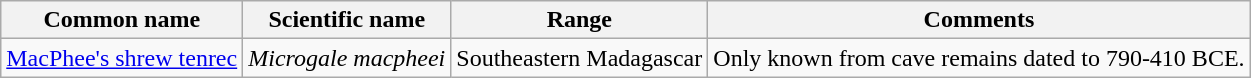<table class="wikitable sortable">
<tr>
<th>Common name</th>
<th>Scientific name</th>
<th>Range</th>
<th class="unsortable">Comments</th>
</tr>
<tr>
<td><a href='#'>MacPhee's shrew tenrec</a></td>
<td><em>Microgale macpheei</em></td>
<td>Southeastern Madagascar</td>
<td>Only known from cave remains dated to 790-410 BCE.</td>
</tr>
</table>
